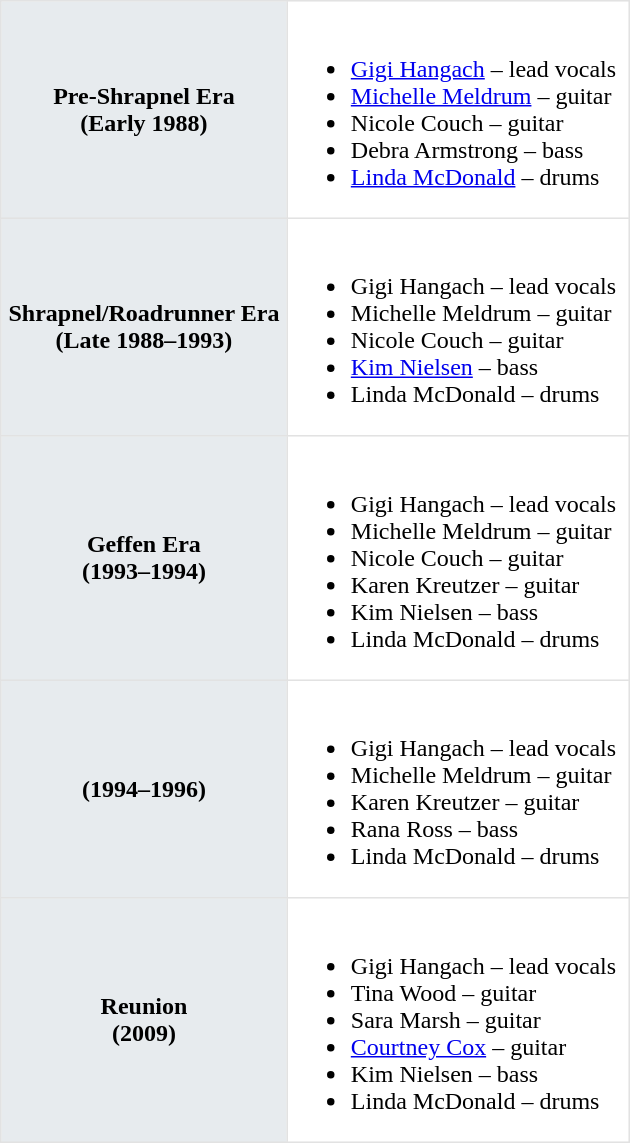<table class="toccolours" border=1 cellpadding=2 cellspacing=0 style="float: lleft; width: 420px; margin: 0 0 1em 1em; border-collapse: collapse; border: 1px solid #E2E2E2;">
<tr>
<th style="background:#e7ebee;">Pre-Shrapnel Era <br> (Early 1988)</th>
<td><br><ul><li><a href='#'>Gigi Hangach</a> – lead vocals</li><li><a href='#'>Michelle Meldrum</a> – guitar</li><li>Nicole Couch – guitar</li><li>Debra Armstrong – bass</li><li><a href='#'>Linda McDonald</a> – drums</li></ul></td>
</tr>
<tr>
<th style="background:#e7ebee;">Shrapnel/Roadrunner Era <br> (Late 1988–1993)</th>
<td><br><ul><li>Gigi Hangach – lead vocals</li><li>Michelle Meldrum – guitar</li><li>Nicole Couch – guitar</li><li><a href='#'>Kim Nielsen</a> – bass</li><li>Linda McDonald – drums</li></ul></td>
</tr>
<tr>
<th style="background:#e7ebee;">Geffen Era <br> (1993–1994)</th>
<td><br><ul><li>Gigi Hangach – lead vocals</li><li>Michelle Meldrum – guitar</li><li>Nicole Couch – guitar</li><li>Karen Kreutzer – guitar</li><li>Kim Nielsen – bass</li><li>Linda McDonald – drums</li></ul></td>
</tr>
<tr>
<th style="background:#e7ebee;">(1994–1996)</th>
<td><br><ul><li>Gigi Hangach – lead vocals</li><li>Michelle Meldrum – guitar</li><li>Karen Kreutzer – guitar</li><li>Rana Ross – bass</li><li>Linda McDonald – drums</li></ul></td>
</tr>
<tr>
<th style="background:#e7ebee;">Reunion <br> (2009)</th>
<td><br><ul><li>Gigi Hangach – lead vocals</li><li>Tina Wood – guitar</li><li>Sara Marsh – guitar</li><li><a href='#'>Courtney Cox</a> – guitar</li><li>Kim Nielsen – bass</li><li>Linda McDonald – drums</li></ul></td>
</tr>
</table>
